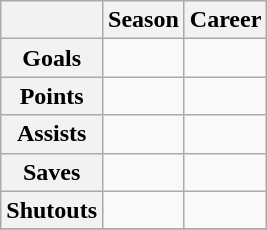<table class="wikitable">
<tr>
<th scope="col"></th>
<th scope="col">Season</th>
<th scope="col">Career</th>
</tr>
<tr>
<th scope="row">Goals</th>
<td></td>
<td></td>
</tr>
<tr>
<th scope="row">Points</th>
<td></td>
<td></td>
</tr>
<tr>
<th scope="row">Assists</th>
<td></td>
<td></td>
</tr>
<tr>
<th scope="row">Saves</th>
<td></td>
<td></td>
</tr>
<tr>
<th scope="row">Shutouts</th>
<td></td>
<td></td>
</tr>
<tr>
</tr>
</table>
